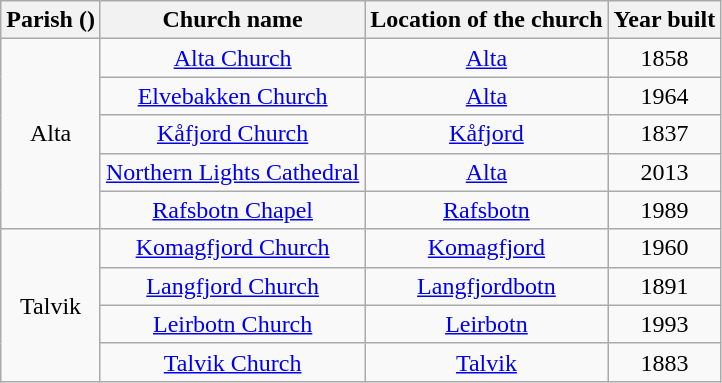<table class="wikitable" style="text-align:center">
<tr>
<th>Parish ()</th>
<th>Church name</th>
<th>Location of the church</th>
<th>Year built</th>
</tr>
<tr>
<td rowspan="5">Alta</td>
<td><a href='#'>Alta Church</a></td>
<td><a href='#'>Alta</a></td>
<td>1858</td>
</tr>
<tr>
<td><a href='#'>Elvebakken Church</a></td>
<td><a href='#'>Alta</a></td>
<td>1964</td>
</tr>
<tr>
<td><a href='#'>Kåfjord Church</a></td>
<td><a href='#'>Kåfjord</a></td>
<td>1837</td>
</tr>
<tr>
<td><a href='#'>Northern Lights Cathedral</a></td>
<td><a href='#'>Alta</a></td>
<td>2013</td>
</tr>
<tr>
<td><a href='#'>Rafsbotn Chapel</a></td>
<td><a href='#'>Rafsbotn</a></td>
<td>1989</td>
</tr>
<tr>
<td rowspan="4">Talvik</td>
<td><a href='#'>Komagfjord Church</a></td>
<td><a href='#'>Komagfjord</a></td>
<td>1960</td>
</tr>
<tr>
<td><a href='#'>Langfjord Church</a></td>
<td><a href='#'>Langfjordbotn</a></td>
<td>1891</td>
</tr>
<tr>
<td><a href='#'>Leirbotn Church</a></td>
<td><a href='#'>Leirbotn</a></td>
<td>1993</td>
</tr>
<tr>
<td><a href='#'>Talvik Church</a></td>
<td><a href='#'>Talvik</a></td>
<td>1883</td>
</tr>
</table>
